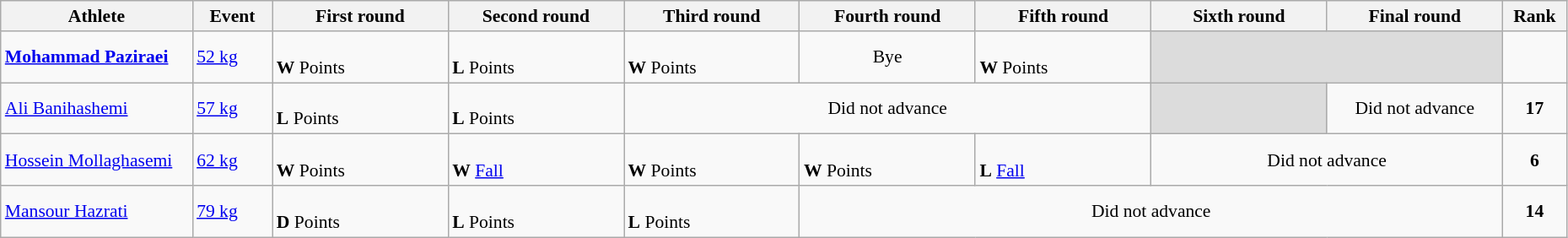<table class="wikitable" width="98%" style="text-align:left; font-size:90%">
<tr>
<th width="12%">Athlete</th>
<th width="5%">Event</th>
<th width="11%">First round</th>
<th width="11%">Second round</th>
<th width="11%">Third round</th>
<th width="11%">Fourth round</th>
<th width="11%">Fifth round</th>
<th width="11%">Sixth round</th>
<th width="11%">Final round</th>
<th width="4%">Rank</th>
</tr>
<tr>
<td><strong><a href='#'>Mohammad Paziraei</a></strong></td>
<td><a href='#'>52 kg</a></td>
<td><br><strong>W</strong> Points</td>
<td><br><strong>L</strong> Points</td>
<td><br><strong>W</strong> Points</td>
<td align=center>Bye</td>
<td><br><strong>W</strong> Points</td>
<td colspan=2 bgcolor=#DCDCDC></td>
<td align=center></td>
</tr>
<tr>
<td><a href='#'>Ali Banihashemi</a></td>
<td><a href='#'>57 kg</a></td>
<td><br><strong>L</strong> Points</td>
<td><br><strong>L</strong> Points</td>
<td colspan=3 align=center>Did not advance</td>
<td bgcolor=#DCDCDC></td>
<td align=center>Did not advance</td>
<td align=center><strong>17</strong></td>
</tr>
<tr>
<td><a href='#'>Hossein Mollaghasemi</a></td>
<td><a href='#'>62 kg</a></td>
<td><br><strong>W</strong> Points</td>
<td><br><strong>W</strong> <a href='#'>Fall</a></td>
<td><br><strong>W</strong> Points</td>
<td><br><strong>W</strong> Points</td>
<td><br><strong>L</strong> <a href='#'>Fall</a></td>
<td colspan=2 align=center>Did not advance</td>
<td align=center><strong>6</strong></td>
</tr>
<tr>
<td><a href='#'>Mansour Hazrati</a></td>
<td><a href='#'>79 kg</a></td>
<td><br><strong>D</strong> Points</td>
<td><br><strong>L</strong> Points</td>
<td><br><strong>L</strong> Points</td>
<td colspan=4 align=center>Did not advance</td>
<td align=center><strong>14</strong></td>
</tr>
</table>
